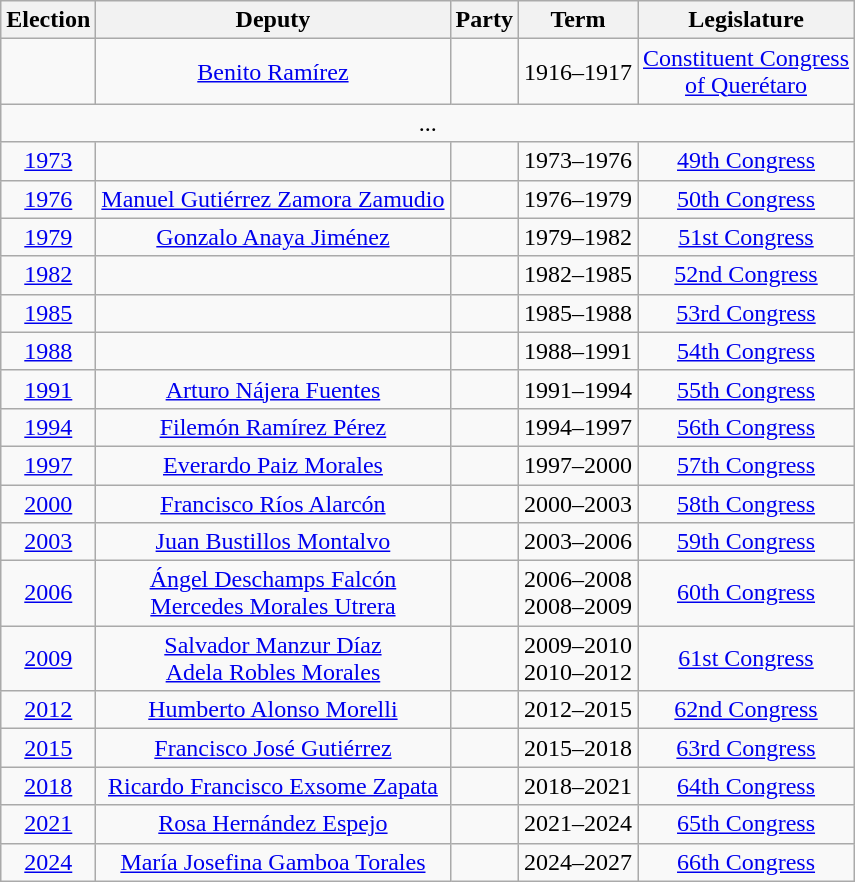<table class="wikitable sortable" style="text-align: center">
<tr>
<th>Election</th>
<th class="unsortable">Deputy</th>
<th class="unsortable">Party</th>
<th class="unsortable">Term</th>
<th class="unsortable">Legislature</th>
</tr>
<tr>
<td></td>
<td><a href='#'>Benito Ramírez</a></td>
<td></td>
<td>1916–1917</td>
<td><a href='#'>Constituent Congress<br>of Querétaro</a></td>
</tr>
<tr>
<td colspan=5> ...</td>
</tr>
<tr>
<td><a href='#'>1973</a></td>
<td></td>
<td></td>
<td>1973–1976</td>
<td><a href='#'>49th Congress</a></td>
</tr>
<tr>
<td><a href='#'>1976</a></td>
<td><a href='#'>Manuel Gutiérrez Zamora Zamudio</a></td>
<td></td>
<td>1976–1979</td>
<td><a href='#'>50th Congress</a></td>
</tr>
<tr>
<td><a href='#'>1979</a></td>
<td><a href='#'>Gonzalo Anaya Jiménez</a></td>
<td></td>
<td>1979–1982</td>
<td><a href='#'>51st Congress</a></td>
</tr>
<tr>
<td><a href='#'>1982</a></td>
<td></td>
<td></td>
<td>1982–1985</td>
<td><a href='#'>52nd Congress</a></td>
</tr>
<tr>
<td><a href='#'>1985</a></td>
<td></td>
<td></td>
<td>1985–1988</td>
<td><a href='#'>53rd Congress</a></td>
</tr>
<tr>
<td><a href='#'>1988</a></td>
<td></td>
<td></td>
<td>1988–1991</td>
<td><a href='#'>54th Congress</a></td>
</tr>
<tr>
<td><a href='#'>1991</a></td>
<td><a href='#'>Arturo Nájera Fuentes</a></td>
<td></td>
<td>1991–1994</td>
<td><a href='#'>55th Congress</a></td>
</tr>
<tr>
<td><a href='#'>1994</a></td>
<td><a href='#'>Filemón Ramírez Pérez</a></td>
<td></td>
<td>1994–1997</td>
<td><a href='#'>56th Congress</a></td>
</tr>
<tr>
<td><a href='#'>1997</a></td>
<td><a href='#'>Everardo Paiz Morales</a></td>
<td></td>
<td>1997–2000</td>
<td><a href='#'>57th Congress</a></td>
</tr>
<tr>
<td><a href='#'>2000</a></td>
<td><a href='#'>Francisco Ríos Alarcón</a></td>
<td></td>
<td>2000–2003</td>
<td><a href='#'>58th Congress</a></td>
</tr>
<tr>
<td><a href='#'>2003</a></td>
<td><a href='#'>Juan Bustillos Montalvo</a></td>
<td></td>
<td>2003–2006</td>
<td><a href='#'>59th Congress</a></td>
</tr>
<tr>
<td><a href='#'>2006</a></td>
<td><a href='#'>Ángel Deschamps Falcón</a><br><a href='#'>Mercedes Morales Utrera</a></td>
<td></td>
<td>2006–2008<br>2008–2009</td>
<td><a href='#'>60th Congress</a></td>
</tr>
<tr>
<td><a href='#'>2009</a></td>
<td><a href='#'>Salvador Manzur Díaz</a><br><a href='#'>Adela Robles Morales</a></td>
<td></td>
<td>2009–2010<br>2010–2012</td>
<td><a href='#'>61st Congress</a></td>
</tr>
<tr>
<td><a href='#'>2012</a></td>
<td><a href='#'>Humberto Alonso Morelli</a></td>
<td></td>
<td>2012–2015</td>
<td><a href='#'>62nd Congress</a></td>
</tr>
<tr>
<td><a href='#'>2015</a></td>
<td><a href='#'>Francisco José Gutiérrez</a></td>
<td></td>
<td>2015–2018</td>
<td><a href='#'>63rd Congress</a></td>
</tr>
<tr>
<td><a href='#'>2018</a></td>
<td><a href='#'>Ricardo Francisco Exsome Zapata</a></td>
<td></td>
<td>2018–2021</td>
<td><a href='#'>64th Congress</a></td>
</tr>
<tr>
<td><a href='#'>2021</a></td>
<td><a href='#'>Rosa Hernández Espejo</a></td>
<td></td>
<td>2021–2024</td>
<td><a href='#'>65th Congress</a></td>
</tr>
<tr>
<td><a href='#'>2024</a></td>
<td><a href='#'>María Josefina Gamboa Torales</a></td>
<td></td>
<td>2024–2027</td>
<td><a href='#'>66th Congress</a></td>
</tr>
</table>
